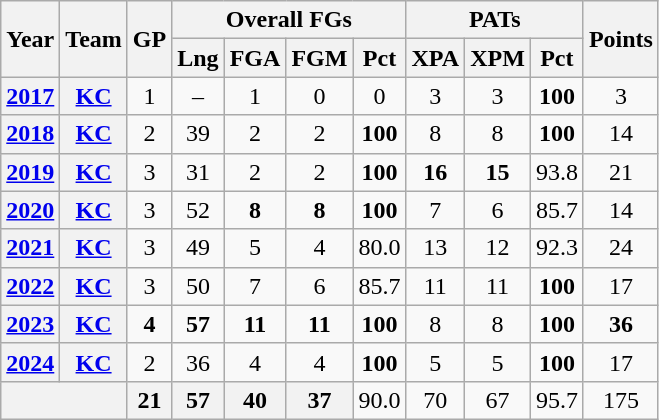<table class=wikitable style="text-align:center;">
<tr>
<th rowspan="2">Year</th>
<th rowspan="2">Team</th>
<th rowspan="2">GP</th>
<th colspan="4">Overall FGs</th>
<th colspan="3">PATs</th>
<th rowspan="2">Points</th>
</tr>
<tr>
<th>Lng</th>
<th>FGA</th>
<th>FGM</th>
<th>Pct</th>
<th>XPA</th>
<th>XPM</th>
<th>Pct</th>
</tr>
<tr>
<th><a href='#'>2017</a></th>
<th><a href='#'>KC</a></th>
<td>1</td>
<td>–</td>
<td>1</td>
<td>0</td>
<td>0</td>
<td>3</td>
<td>3</td>
<td><strong>100</strong></td>
<td>3</td>
</tr>
<tr>
<th><a href='#'>2018</a></th>
<th><a href='#'>KC</a></th>
<td>2</td>
<td>39</td>
<td>2</td>
<td>2</td>
<td><strong>100</strong></td>
<td>8</td>
<td>8</td>
<td><strong>100</strong></td>
<td>14</td>
</tr>
<tr>
<th><a href='#'>2019</a></th>
<th><a href='#'>KC</a></th>
<td>3</td>
<td>31</td>
<td>2</td>
<td>2</td>
<td><strong>100</strong></td>
<td><strong>16</strong></td>
<td><strong>15</strong></td>
<td>93.8</td>
<td>21</td>
</tr>
<tr>
<th><a href='#'>2020</a></th>
<th><a href='#'>KC</a></th>
<td>3</td>
<td>52</td>
<td><strong>8</strong></td>
<td><strong>8</strong></td>
<td><strong>100</strong></td>
<td>7</td>
<td>6</td>
<td>85.7</td>
<td>14</td>
</tr>
<tr>
<th><a href='#'>2021</a></th>
<th><a href='#'>KC</a></th>
<td>3</td>
<td>49</td>
<td>5</td>
<td>4</td>
<td>80.0</td>
<td>13</td>
<td>12</td>
<td>92.3</td>
<td>24</td>
</tr>
<tr>
<th><a href='#'>2022</a></th>
<th><a href='#'>KC</a></th>
<td>3</td>
<td>50</td>
<td>7</td>
<td>6</td>
<td>85.7</td>
<td>11</td>
<td>11</td>
<td><strong>100</strong></td>
<td>17</td>
</tr>
<tr>
<th><a href='#'>2023</a></th>
<th><a href='#'>KC</a></th>
<td><strong>4</strong></td>
<td><strong>57</strong></td>
<td><strong>11</strong></td>
<td><strong>11</strong></td>
<td><strong>100</strong></td>
<td>8</td>
<td>8</td>
<td><strong>100</strong></td>
<td><strong>36</strong></td>
</tr>
<tr>
<th><a href='#'>2024</a></th>
<th><a href='#'>KC</a></th>
<td>2</td>
<td>36</td>
<td>4</td>
<td>4</td>
<td><strong>100</strong></td>
<td>5</td>
<td>5</td>
<td><strong>100</strong></td>
<td>17</td>
</tr>
<tr>
<th colspan="2"></th>
<th>21</th>
<th>57</th>
<th>40</th>
<th>37</th>
<td>90.0</td>
<td>70</td>
<td>67</td>
<td>95.7</td>
<td>175</td>
</tr>
</table>
